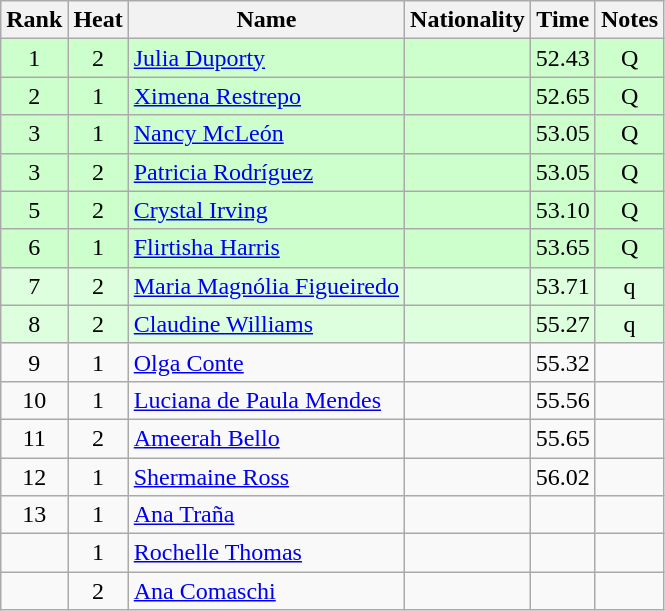<table class="wikitable sortable" style="text-align:center">
<tr>
<th>Rank</th>
<th>Heat</th>
<th>Name</th>
<th>Nationality</th>
<th>Time</th>
<th>Notes</th>
</tr>
<tr bgcolor=ccffcc>
<td>1</td>
<td>2</td>
<td align=left><a href='#'>Julia Duporty</a></td>
<td align=left></td>
<td>52.43</td>
<td>Q</td>
</tr>
<tr bgcolor=ccffcc>
<td>2</td>
<td>1</td>
<td align=left><a href='#'>Ximena Restrepo</a></td>
<td align=left></td>
<td>52.65</td>
<td>Q</td>
</tr>
<tr bgcolor=ccffcc>
<td>3</td>
<td>1</td>
<td align=left><a href='#'>Nancy McLeón</a></td>
<td align=left></td>
<td>53.05</td>
<td>Q</td>
</tr>
<tr bgcolor=ccffcc>
<td>3</td>
<td>2</td>
<td align=left><a href='#'>Patricia Rodríguez</a></td>
<td align=left></td>
<td>53.05</td>
<td>Q</td>
</tr>
<tr bgcolor=ccffcc>
<td>5</td>
<td>2</td>
<td align=left><a href='#'>Crystal Irving</a></td>
<td align=left></td>
<td>53.10</td>
<td>Q</td>
</tr>
<tr bgcolor=ccffcc>
<td>6</td>
<td>1</td>
<td align=left><a href='#'>Flirtisha Harris</a></td>
<td align=left></td>
<td>53.65</td>
<td>Q</td>
</tr>
<tr bgcolor=ddffdd>
<td>7</td>
<td>2</td>
<td align=left><a href='#'>Maria Magnólia Figueiredo</a></td>
<td align=left></td>
<td>53.71</td>
<td>q</td>
</tr>
<tr bgcolor=ddffdd>
<td>8</td>
<td>2</td>
<td align=left><a href='#'>Claudine Williams</a></td>
<td align=left></td>
<td>55.27</td>
<td>q</td>
</tr>
<tr>
<td>9</td>
<td>1</td>
<td align=left><a href='#'>Olga Conte</a></td>
<td align=left></td>
<td>55.32</td>
<td></td>
</tr>
<tr>
<td>10</td>
<td>1</td>
<td align=left><a href='#'>Luciana de Paula Mendes</a></td>
<td align=left></td>
<td>55.56</td>
<td></td>
</tr>
<tr>
<td>11</td>
<td>2</td>
<td align=left><a href='#'>Ameerah Bello</a></td>
<td align=left></td>
<td>55.65</td>
<td></td>
</tr>
<tr>
<td>12</td>
<td>1</td>
<td align=left><a href='#'>Shermaine Ross</a></td>
<td align=left></td>
<td>56.02</td>
<td></td>
</tr>
<tr>
<td>13</td>
<td>1</td>
<td align=left><a href='#'>Ana Traña</a></td>
<td align=left></td>
<td></td>
<td></td>
</tr>
<tr>
<td></td>
<td>1</td>
<td align=left><a href='#'>Rochelle Thomas</a></td>
<td align=left></td>
<td></td>
<td></td>
</tr>
<tr>
<td></td>
<td>2</td>
<td align=left><a href='#'>Ana Comaschi</a></td>
<td align=left></td>
<td></td>
<td></td>
</tr>
</table>
